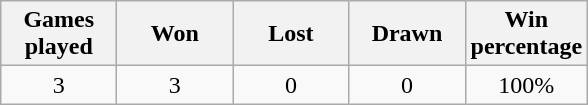<table class="wikitable" style="text-align:center">
<tr>
<th width="70">Games played</th>
<th width="70">Won</th>
<th width="70">Lost</th>
<th width="70">Drawn</th>
<th width="70">Win percentage</th>
</tr>
<tr>
<td>3</td>
<td>3</td>
<td>0</td>
<td>0</td>
<td>100%</td>
</tr>
</table>
